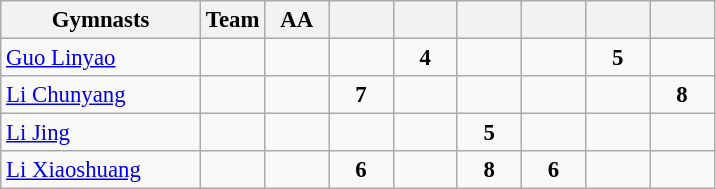<table class="wikitable sortable collapsible autocollapse plainrowheaders" style="text-align:center; font-size:95%;">
<tr>
<th width=28% class=unsortable>Gymnasts</th>
<th width=9% class=unsortable>Team</th>
<th width=9% class=unsortable>AA</th>
<th width=9% class=unsortable></th>
<th width=9% class=unsortable></th>
<th width=9% class=unsortable></th>
<th width=9% class=unsortable></th>
<th width=9% class=unsortable></th>
<th width=9% class=unsortable></th>
</tr>
<tr>
<td align=left><a href='#'>Guo Linyao</a></td>
<td></td>
<td></td>
<td></td>
<td><strong>4</strong></td>
<td></td>
<td></td>
<td><strong>5</strong></td>
<td></td>
</tr>
<tr>
<td align=left><a href='#'>Li Chunyang</a></td>
<td></td>
<td></td>
<td><strong>7</strong></td>
<td></td>
<td></td>
<td></td>
<td></td>
<td><strong>8</strong></td>
</tr>
<tr>
<td align=left><a href='#'>Li Jing</a></td>
<td></td>
<td></td>
<td></td>
<td></td>
<td><strong>5</strong></td>
<td></td>
<td></td>
<td></td>
</tr>
<tr>
<td align=left><a href='#'>Li Xiaoshuang</a></td>
<td></td>
<td></td>
<td><strong>6</strong></td>
<td></td>
<td><strong>8</strong></td>
<td><strong>6</strong></td>
<td></td>
<td></td>
</tr>
</table>
